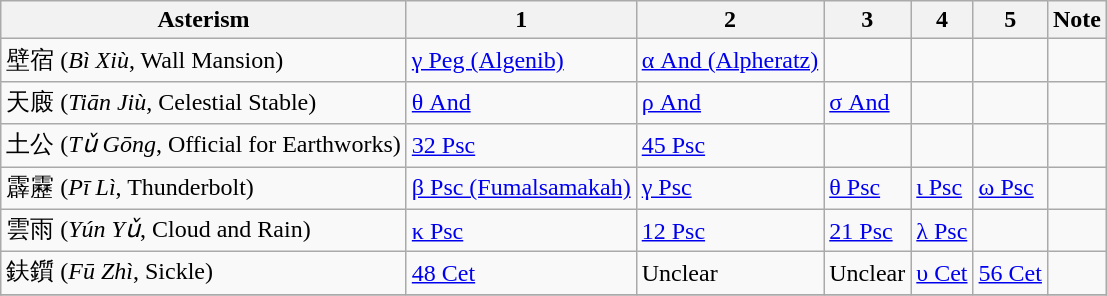<table class = "wikitable">
<tr>
<th>Asterism</th>
<th>1</th>
<th>2</th>
<th>3</th>
<th>4</th>
<th>5</th>
<th>Note</th>
</tr>
<tr>
<td>壁宿 (<em>Bì Xiù</em>, Wall Mansion)</td>
<td><a href='#'>γ Peg (Algenib)</a></td>
<td><a href='#'>α And (Alpheratz)</a></td>
<td></td>
<td></td>
<td></td>
<td></td>
</tr>
<tr>
<td>天廄 (<em>Tiān Jiù</em>, Celestial Stable)</td>
<td><a href='#'>θ And</a></td>
<td><a href='#'>ρ And</a></td>
<td><a href='#'>σ And</a></td>
<td></td>
<td></td>
<td></td>
</tr>
<tr>
<td>土公 (<em>Tǔ Gōng</em>, Official for Earthworks)</td>
<td><a href='#'>32 Psc</a></td>
<td><a href='#'>45 Psc</a></td>
<td></td>
<td></td>
<td></td>
<td></td>
</tr>
<tr>
<td>霹靂 (<em>Pī Lì</em>, Thunderbolt)</td>
<td><a href='#'>β Psc (Fumalsamakah)</a></td>
<td><a href='#'>γ Psc</a></td>
<td><a href='#'>θ Psc</a></td>
<td><a href='#'>ι Psc</a></td>
<td><a href='#'>ω Psc</a></td>
<td></td>
</tr>
<tr>
<td>雲雨 (<em>Yún Yǔ</em>, Cloud and Rain)</td>
<td><a href='#'>κ Psc</a></td>
<td><a href='#'>12 Psc</a></td>
<td><a href='#'>21 Psc</a></td>
<td><a href='#'>λ Psc</a></td>
<td></td>
<td></td>
</tr>
<tr>
<td>鈇鑕 (<em>Fū Zhì</em>, Sickle)</td>
<td><a href='#'>48 Cet</a></td>
<td>Unclear</td>
<td>Unclear</td>
<td><a href='#'>υ Cet</a></td>
<td><a href='#'>56 Cet</a></td>
<td></td>
</tr>
<tr>
</tr>
</table>
